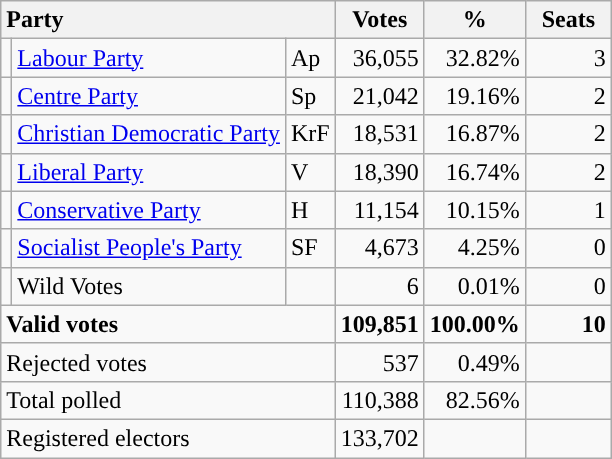<table class="wikitable" border="1" style="text-align:right;">
<tr>
<th style="text-align:left;" colspan=3>Party</th>
<th align=center width="50">Votes</th>
<th align=center width="50">%</th>
<th align=center width="50">Seats</th>
</tr>
<tr>
<td style="color:inherit;background:"></td>
<td align=left><a href='#'>Labour Party</a></td>
<td align=left>Ap</td>
<td>36,055</td>
<td>32.82%</td>
<td>3</td>
</tr>
<tr>
<td style="color:inherit;background:"></td>
<td align=left><a href='#'>Centre Party</a></td>
<td align=left>Sp</td>
<td>21,042</td>
<td>19.16%</td>
<td>2</td>
</tr>
<tr>
<td style="color:inherit;background:"></td>
<td align=left><a href='#'>Christian Democratic Party</a></td>
<td align=left>KrF</td>
<td>18,531</td>
<td>16.87%</td>
<td>2</td>
</tr>
<tr>
<td style="color:inherit;background:"></td>
<td align=left><a href='#'>Liberal Party</a></td>
<td align=left>V</td>
<td>18,390</td>
<td>16.74%</td>
<td>2</td>
</tr>
<tr>
<td style="color:inherit;background:"></td>
<td align=left><a href='#'>Conservative Party</a></td>
<td align=left>H</td>
<td>11,154</td>
<td>10.15%</td>
<td>1</td>
</tr>
<tr>
<td style="color:inherit;background:"></td>
<td align=left><a href='#'>Socialist People's Party</a></td>
<td align=left>SF</td>
<td>4,673</td>
<td>4.25%</td>
<td>0</td>
</tr>
<tr>
<td></td>
<td align=left>Wild Votes</td>
<td align=left></td>
<td>6</td>
<td>0.01%</td>
<td>0</td>
</tr>
<tr style="font-weight:bold">
<td align=left colspan=3>Valid votes</td>
<td>109,851</td>
<td>100.00%</td>
<td>10</td>
</tr>
<tr>
<td align=left colspan=3>Rejected votes</td>
<td>537</td>
<td>0.49%</td>
<td></td>
</tr>
<tr>
<td align=left colspan=3>Total polled</td>
<td>110,388</td>
<td>82.56%</td>
<td></td>
</tr>
<tr>
<td align=left colspan=3>Registered electors</td>
<td>133,702</td>
<td></td>
<td></td>
</tr>
</table>
